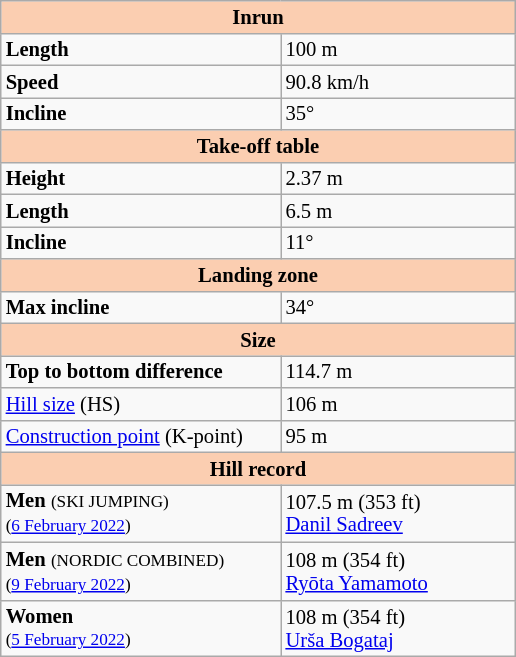<table class="wikitable" style="background:#black; font-size:86%; line-height:15px; border:0; border-collapse:collapse">
<tr style="background:#black; text-align:center;">
<td align="center" bgcolor="#FBCEB1" colspan="2"><strong>Inrun</strong></td>
</tr>
<tr>
<td width=140px><strong>Length</strong></td>
<td width=150px>100 m</td>
</tr>
<tr>
<td width=140px><strong>Speed</strong></td>
<td width=150px>90.8 km/h</td>
</tr>
<tr>
<td width=140px><strong>Incline</strong></td>
<td width=150px>35°</td>
</tr>
<tr>
<td align="center" bgcolor="#FBCEB1" colspan="2"><strong>Take-off table</strong></td>
</tr>
<tr>
<td width=140px><strong>Height</strong></td>
<td width=150px>2.37 m</td>
</tr>
<tr>
<td width=140px><strong>Length</strong></td>
<td width=150px>6.5 m</td>
</tr>
<tr>
<td width=140px><strong>Incline</strong></td>
<td width=150px>11°</td>
</tr>
<tr>
<td align="center" bgcolor="#FBCEB1" colspan="2"><strong>Landing zone</strong></td>
</tr>
<tr>
<td width=140px><strong>Max incline</strong></td>
<td width=150px>34°</td>
</tr>
<tr>
<td align="center" bgcolor="#FBCEB1" colspan="2"><strong>Size</strong></td>
</tr>
<tr>
<td width=140px><strong>Top to bottom difference</strong></td>
<td width=150px>114.7 m</td>
</tr>
<tr>
<td width=140px><a href='#'>Hill size</a> (HS)</td>
<td width=150px>106 m</td>
</tr>
<tr>
<td width=180px><a href='#'>Construction point</a> (K-point)</td>
<td width=150px>95 m</td>
</tr>
<tr>
<td align="center" bgcolor="#FBCEB1" colspan="2"><strong>Hill record</strong></td>
</tr>
<tr>
<td width=140px><strong>Men</strong> <small>(SKI JUMPING)</small><br><small>(<a href='#'>6 February 2022</a>)</small></td>
<td width=150px>107.5 m (353 ft)<br> <a href='#'>Danil Sadreev</a></td>
</tr>
<tr>
<td width=140px><strong>Men</strong> <small>(NORDIC COMBINED)</small><br><small>(<a href='#'>9 February 2022</a>)</small></td>
<td width=150px>108 m (354 ft)<br> <a href='#'>Ryōta Yamamoto</a></td>
</tr>
<tr>
<td width=140px><strong>Women</strong><br><small>(<a href='#'>5 February 2022</a>)</small></td>
<td width=150px>108 m (354 ft)<br> <a href='#'>Urša Bogataj</a></td>
</tr>
</table>
